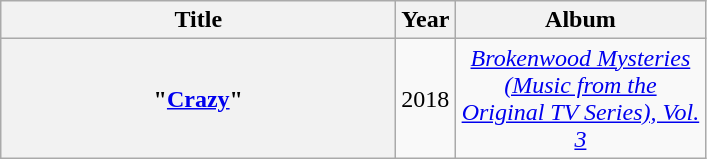<table class="wikitable plainrowheaders" style="text-align:center;">
<tr>
<th scope="col" rowspan="1" style="width:16em;">Title</th>
<th scope="col" rowspan="1" style="width:1em;">Year</th>
<th scope="col" rowspan="1" style="width:10em;">Album</th>
</tr>
<tr>
<th scope="row">"<a href='#'>Crazy</a>"</th>
<td>2018</td>
<td><em><a href='#'>Brokenwood Mysteries (Music from the Original TV Series), Vol. 3</a></em></td>
</tr>
</table>
